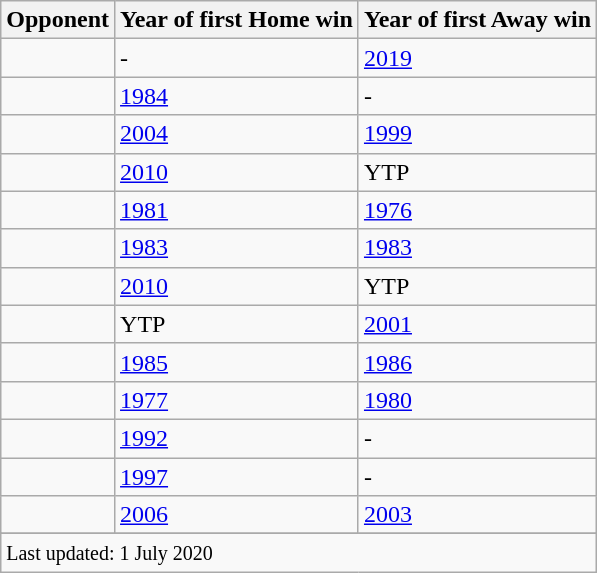<table class="wikitable plainrowheaders sortable">
<tr>
<th>Opponent</th>
<th>Year of first Home win</th>
<th>Year of first Away win</th>
</tr>
<tr>
<td></td>
<td>-</td>
<td><a href='#'>2019</a></td>
</tr>
<tr>
<td></td>
<td><a href='#'>1984</a></td>
<td>-</td>
</tr>
<tr>
<td></td>
<td><a href='#'>2004</a></td>
<td><a href='#'>1999</a></td>
</tr>
<tr>
<td></td>
<td><a href='#'>2010</a></td>
<td>YTP</td>
</tr>
<tr>
<td></td>
<td><a href='#'>1981</a></td>
<td><a href='#'>1976</a></td>
</tr>
<tr>
<td></td>
<td><a href='#'>1983</a></td>
<td><a href='#'>1983</a></td>
</tr>
<tr>
<td></td>
<td><a href='#'>2010</a></td>
<td>YTP</td>
</tr>
<tr>
<td></td>
<td>YTP</td>
<td><a href='#'>2001</a></td>
</tr>
<tr>
<td></td>
<td><a href='#'>1985</a></td>
<td><a href='#'>1986</a></td>
</tr>
<tr>
<td></td>
<td><a href='#'>1977</a></td>
<td><a href='#'>1980</a></td>
</tr>
<tr>
<td></td>
<td><a href='#'>1992</a></td>
<td>-</td>
</tr>
<tr>
<td></td>
<td><a href='#'>1997</a></td>
<td>-</td>
</tr>
<tr>
<td></td>
<td><a href='#'>2006</a></td>
<td><a href='#'>2003</a></td>
</tr>
<tr>
</tr>
<tr class=sortbottom>
<td colspan=3><small>Last updated: 1 July 2020</small></td>
</tr>
</table>
